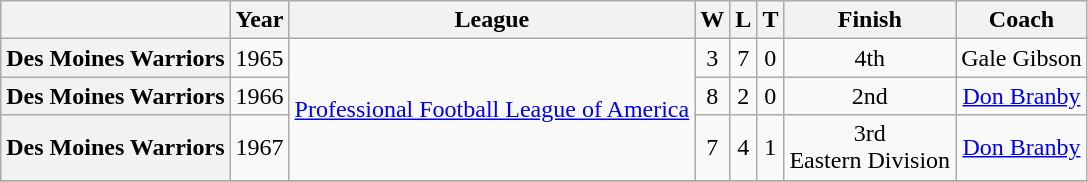<table class="wikitable">
<tr>
<th></th>
<th>Year</th>
<th>League</th>
<th>W</th>
<th>L</th>
<th>T</th>
<th>Finish</th>
<th>Coach</th>
</tr>
<tr align=center>
<th>Des Moines Warriors</th>
<td>1965</td>
<td rowspan=3><a href='#'>Professional Football League of America</a></td>
<td>3</td>
<td>7</td>
<td>0</td>
<td>4th</td>
<td>Gale Gibson</td>
</tr>
<tr align=center>
<th>Des Moines Warriors</th>
<td>1966</td>
<td>8</td>
<td>2</td>
<td>0</td>
<td>2nd</td>
<td><a href='#'>Don Branby</a></td>
</tr>
<tr align=center>
<th>Des Moines Warriors</th>
<td>1967</td>
<td>7</td>
<td>4</td>
<td>1</td>
<td>3rd<br> Eastern Division</td>
<td><a href='#'>Don Branby</a></td>
</tr>
<tr align=center>
</tr>
</table>
